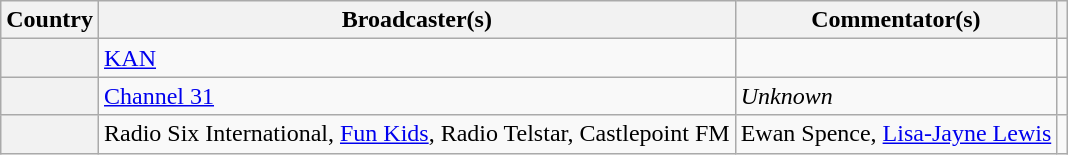<table class="wikitable plainrowheaders">
<tr>
<th scope="col">Country</th>
<th scope="col">Broadcaster(s)</th>
<th scope="col">Commentator(s)</th>
<th scope="col"></th>
</tr>
<tr>
<th scope="row"></th>
<td><a href='#'>KAN</a></td>
<td></td>
<td></td>
</tr>
<tr>
<th scope="row"></th>
<td><a href='#'>Channel 31</a></td>
<td><em>Unknown</em></td>
<td></td>
</tr>
<tr>
<th scope="row"></th>
<td>Radio Six International, <a href='#'>Fun Kids</a>, Radio Telstar, Castlepoint FM</td>
<td>Ewan Spence, <a href='#'>Lisa-Jayne Lewis</a></td>
<td></td>
</tr>
</table>
